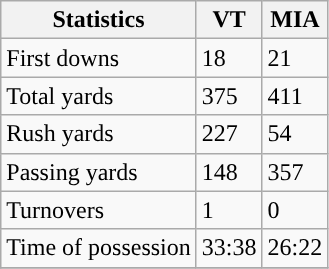<table class="wikitable" style="float: left;">
<tr>
<th>Statistics</th>
<th>VT</th>
<th>MIA</th>
</tr>
<tr>
<td>First downs</td>
<td>18</td>
<td>21</td>
</tr>
<tr>
<td>Total yards</td>
<td>375</td>
<td>411</td>
</tr>
<tr>
<td>Rush yards</td>
<td>227</td>
<td>54</td>
</tr>
<tr>
<td>Passing yards</td>
<td>148</td>
<td>357</td>
</tr>
<tr>
<td>Turnovers</td>
<td>1</td>
<td>0</td>
</tr>
<tr>
<td>Time of possession</td>
<td>33:38</td>
<td>26:22</td>
</tr>
<tr>
</tr>
</table>
